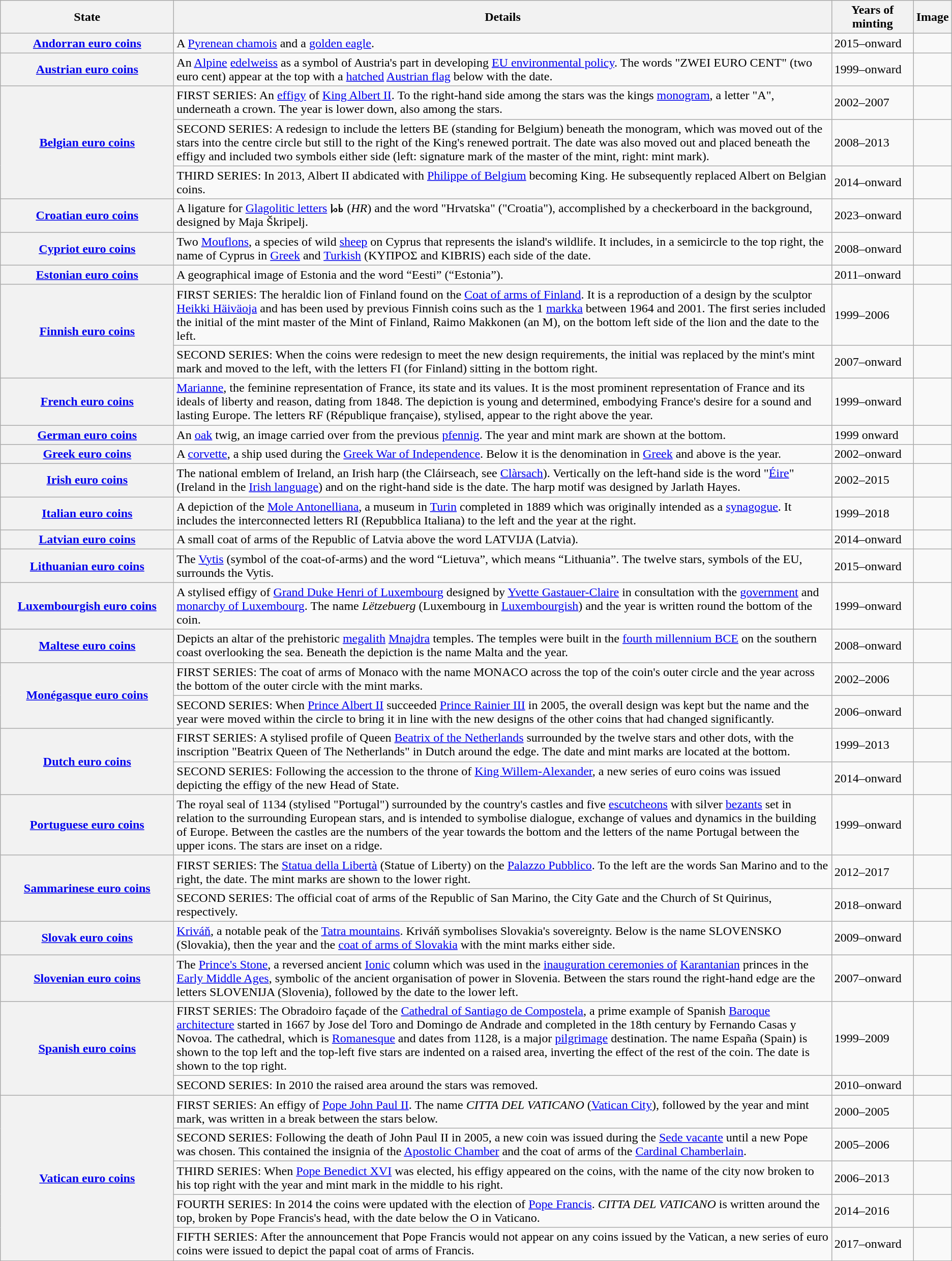<table class="wikitable">
<tr>
<th width=220px>State</th>
<th>Details</th>
<th width=100px>Years of minting</th>
<th>Image</th>
</tr>
<tr>
<th> <a href='#'>Andorran euro coins</a></th>
<td>A <a href='#'>Pyrenean chamois</a> and a <a href='#'>golden eagle</a>.</td>
<td>2015–onward</td>
<td></td>
</tr>
<tr>
<th> <a href='#'>Austrian euro coins</a></th>
<td>An <a href='#'>Alpine</a> <a href='#'>edelweiss</a> as a symbol of Austria's part in developing <a href='#'>EU environmental policy</a>. The words "ZWEI EURO CENT" (two euro cent) appear at the top with a <a href='#'>hatched</a> <a href='#'>Austrian flag</a> below with the date.</td>
<td>1999–onward</td>
<td></td>
</tr>
<tr>
<th rowspan=3> <a href='#'>Belgian euro coins</a></th>
<td>FIRST SERIES: An <a href='#'>effigy</a> of <a href='#'>King Albert II</a>. To the right-hand side among the stars was the kings <a href='#'>monogram</a>, a letter "A", underneath a crown. The year is lower down, also among the stars.</td>
<td>2002–2007</td>
<td></td>
</tr>
<tr>
<td>SECOND SERIES: A redesign to include the letters BE (standing for Belgium) beneath the monogram, which was moved out of the stars into the centre circle but still to the right of the King's renewed portrait. The date was also moved out and placed beneath the effigy and included two symbols either side (left: signature mark of the master of the mint, right: mint mark).</td>
<td>2008–2013</td>
<td></td>
</tr>
<tr>
<td>THIRD SERIES: In 2013, Albert II abdicated with <a href='#'>Philippe of Belgium</a> becoming King. He subsequently replaced Albert on Belgian coins.</td>
<td>2014–onward</td>
<td></td>
</tr>
<tr>
<th> <a href='#'>Croatian euro coins</a></th>
<td>A ligature for <a href='#'>Glagolitic letters</a> ⰘⰓ (<em>HR</em>) and the word "Hrvatska" ("Croatia"), accomplished by a checkerboard in the background, designed by Maja Škripelj.</td>
<td>2023–onward</td>
<td></td>
</tr>
<tr>
<th> <a href='#'>Cypriot euro coins</a></th>
<td>Two <a href='#'>Mouflons</a>, a species of wild <a href='#'>sheep</a> on Cyprus that represents the island's wildlife. It includes, in a semicircle to the top right, the name of Cyprus in <a href='#'>Greek</a> and <a href='#'>Turkish</a> (ΚΥΠΡΟΣ and KIBRIS) each side of the date.</td>
<td>2008–onward</td>
<td></td>
</tr>
<tr>
<th> <a href='#'>Estonian euro coins</a></th>
<td>A geographical image of Estonia and the word “Eesti” (“Estonia”).</td>
<td>2011–onward</td>
<td></td>
</tr>
<tr>
<th rowspan=2> <a href='#'>Finnish euro coins</a></th>
<td>FIRST SERIES: The heraldic lion of Finland found on the <a href='#'>Coat of arms of Finland</a>. It is a reproduction of a design by the sculptor <a href='#'>Heikki Häiväoja</a> and has been used by previous Finnish coins such as the 1 <a href='#'>markka</a> between 1964 and 2001. The first series included the initial of the mint master of the Mint of Finland, Raimo Makkonen (an M), on the bottom left side of the lion and the date to the left.</td>
<td>1999–2006</td>
<td></td>
</tr>
<tr>
<td>SECOND SERIES: When the coins were redesign to meet the new design requirements, the initial was replaced by the mint's mint mark and moved to the left, with the letters FI (for Finland) sitting in the bottom right.</td>
<td>2007–onward</td>
<td></td>
</tr>
<tr>
<th> <a href='#'>French euro coins</a></th>
<td><a href='#'>Marianne</a>, the feminine representation of France, its state and its values. It is the most prominent representation of France and its ideals of liberty and reason, dating from 1848. The depiction is young and determined, embodying France's desire for a sound and lasting Europe. The letters RF (République française), stylised, appear to the right above the year.</td>
<td>1999–onward</td>
<td></td>
</tr>
<tr>
<th> <a href='#'>German euro coins</a></th>
<td>An <a href='#'>oak</a> twig, an image carried over from the previous <a href='#'>pfennig</a>. The year and mint mark are shown at the bottom.</td>
<td>1999 onward</td>
<td></td>
</tr>
<tr>
<th> <a href='#'>Greek euro coins</a></th>
<td>A <a href='#'>corvette</a>, a ship used during the <a href='#'>Greek War of Independence</a>. Below it is the denomination in <a href='#'>Greek</a> and above is the year.</td>
<td>2002–onward</td>
<td></td>
</tr>
<tr>
<th> <a href='#'>Irish euro coins</a></th>
<td>The national emblem of Ireland, an Irish harp (the Cláirseach, see <a href='#'>Clàrsach</a>). Vertically on the left-hand side is the word "<a href='#'>Éire</a>" (Ireland in the <a href='#'>Irish language</a>) and on the right-hand side is the date. The harp motif was designed by Jarlath Hayes.</td>
<td>2002–2015</td>
<td></td>
</tr>
<tr>
<th> <a href='#'>Italian euro coins</a></th>
<td>A depiction of the <a href='#'>Mole Antonelliana</a>, a museum in <a href='#'>Turin</a> completed in 1889 which was originally intended as a <a href='#'>synagogue</a>. It includes the interconnected letters RI (Repubblica Italiana) to the left and the year at the right.</td>
<td>1999–2018</td>
<td></td>
</tr>
<tr>
<th> <a href='#'>Latvian euro coins</a></th>
<td>A small coat of arms of the Republic of Latvia above the word LATVIJA (Latvia).</td>
<td>2014–onward</td>
<td></td>
</tr>
<tr>
<th> <a href='#'>Lithuanian euro coins</a></th>
<td>The <a href='#'>Vytis</a> (symbol of the coat-of-arms) and the word “Lietuva”, which means “Lithuania”. The twelve stars, symbols of the EU, surrounds the Vytis.</td>
<td>2015–onward</td>
<td></td>
</tr>
<tr>
<th> <a href='#'>Luxembourgish euro coins</a></th>
<td>A stylised effigy of <a href='#'>Grand Duke Henri of Luxembourg</a> designed by <a href='#'>Yvette Gastauer-Claire</a> in consultation with the <a href='#'>government</a> and <a href='#'>monarchy of Luxembourg</a>.  The name <em>Lëtzebuerg</em> (Luxembourg in <a href='#'>Luxembourgish</a>) and the year is written round the bottom of the coin.</td>
<td>1999–onward</td>
<td></td>
</tr>
<tr>
<th> <a href='#'>Maltese euro coins</a></th>
<td>Depicts an altar of the prehistoric <a href='#'>megalith</a> <a href='#'>Mnajdra</a> temples. The temples were built in the <a href='#'>fourth millennium BCE</a> on the southern coast overlooking the sea. Beneath the depiction is the name Malta and the year.</td>
<td>2008–onward</td>
<td></td>
</tr>
<tr>
<th rowspan=2> <a href='#'>Monégasque euro coins</a></th>
<td>FIRST SERIES: The coat of arms of Monaco with the name MONACO across the top of the coin's outer circle and the year across the bottom of the outer circle with the mint marks.</td>
<td>2002–2006</td>
<td></td>
</tr>
<tr>
<td>SECOND SERIES: When <a href='#'>Prince Albert II</a> succeeded <a href='#'>Prince Rainier III</a> in 2005, the overall design was kept but the name and the year were moved within the circle to bring it in line with the new designs of the other coins that had changed significantly.</td>
<td>2006–onward</td>
<td></td>
</tr>
<tr>
<th rowspan=2> <a href='#'>Dutch euro coins</a></th>
<td>FIRST SERIES: A stylised profile of Queen <a href='#'>Beatrix of the Netherlands</a> surrounded by the twelve stars and other dots, with the inscription "Beatrix Queen of The Netherlands" in Dutch around the edge. The date and mint marks are located at the bottom.</td>
<td>1999–2013</td>
<td></td>
</tr>
<tr>
<td>SECOND SERIES: Following the accession to the throne of <a href='#'>King Willem-Alexander</a>, a new series of euro coins was issued depicting the effigy of the new Head of State.</td>
<td>2014–onward</td>
<td></td>
</tr>
<tr>
<th> <a href='#'>Portuguese euro coins</a></th>
<td>The royal seal of 1134 (stylised "Portugal") surrounded by the country's castles and five <a href='#'>escutcheons</a> with silver <a href='#'>bezants</a> set in relation to the surrounding European stars, and is intended to symbolise dialogue, exchange of values and dynamics in the building of Europe. Between the castles are the numbers of the year towards the bottom and the letters of the name Portugal between the upper icons. The stars are inset on a ridge.</td>
<td>1999–onward</td>
<td></td>
</tr>
<tr>
<th rowspan=2> <a href='#'>Sammarinese euro coins</a></th>
<td>FIRST SERIES: The <a href='#'>Statua della Libertà</a> (Statue of Liberty) on the <a href='#'>Palazzo Pubblico</a>. To the left are the words San Marino and to the right, the date. The mint marks are shown to the lower right.</td>
<td>2012–2017</td>
<td></td>
</tr>
<tr>
<td>SECOND SERIES: The official coat of arms of the Republic of San Marino, the City Gate and the Church of St Quirinus, respectively.</td>
<td>2018–onward</td>
<td></td>
</tr>
<tr>
<th> <a href='#'>Slovak euro coins</a></th>
<td><a href='#'>Kriváň</a>, a notable peak of the <a href='#'>Tatra mountains</a>. Kriváň symbolises Slovakia's sovereignty. Below is the name SLOVENSKO (Slovakia), then the year and the <a href='#'>coat of arms of Slovakia</a> with the mint marks either side.</td>
<td>2009–onward</td>
<td></td>
</tr>
<tr>
<th> <a href='#'>Slovenian euro coins</a></th>
<td>The <a href='#'>Prince's Stone</a>, a reversed ancient <a href='#'>Ionic</a> column which was used in the <a href='#'>inauguration ceremonies of</a> <a href='#'>Karantanian</a> princes in the <a href='#'>Early Middle Ages</a>, symbolic of the ancient organisation of power in Slovenia. Between the stars round the right-hand edge are the letters SLOVENIJA (Slovenia), followed by the date to the lower left.</td>
<td>2007–onward</td>
<td></td>
</tr>
<tr>
<th rowspan=2> <a href='#'>Spanish euro coins</a></th>
<td>FIRST SERIES: The Obradoiro façade of the <a href='#'>Cathedral of Santiago de Compostela</a>, a prime example of Spanish <a href='#'>Baroque architecture</a> started in 1667 by Jose del Toro and Domingo de Andrade and completed in the 18th century by Fernando Casas y Novoa. The cathedral, which is <a href='#'>Romanesque</a> and dates from 1128, is a major <a href='#'>pilgrimage</a> destination. The name España (Spain) is shown to the top left and the top-left five stars are indented on a raised area, inverting the effect of the rest of the coin. The date is shown to the top right.</td>
<td>1999–2009</td>
<td></td>
</tr>
<tr>
<td>SECOND SERIES: In 2010 the raised area around the stars was removed.</td>
<td>2010–onward</td>
<td></td>
</tr>
<tr>
<th rowspan=5> <a href='#'>Vatican euro coins</a></th>
<td>FIRST SERIES: An effigy of <a href='#'>Pope John Paul II</a>. The name <em>CITTA DEL VATICANO</em> (<a href='#'>Vatican City</a>), followed by the year and mint mark, was written in a break between the stars below.</td>
<td>2000–2005</td>
<td></td>
</tr>
<tr>
<td>SECOND SERIES: Following the death of John Paul II in 2005, a new coin was issued during the <a href='#'>Sede vacante</a> until a new Pope was chosen. This contained the insignia of the <a href='#'>Apostolic Chamber</a> and the coat of arms of the <a href='#'>Cardinal Chamberlain</a>.</td>
<td>2005–2006</td>
<td></td>
</tr>
<tr>
<td>THIRD SERIES: When <a href='#'>Pope Benedict XVI</a> was elected, his effigy appeared on the coins, with the name of the city now broken to his top right with the year and mint mark in the middle to his right.</td>
<td>2006–2013</td>
<td></td>
</tr>
<tr>
<td>FOURTH SERIES: In 2014 the coins were updated with the election of <a href='#'>Pope Francis</a>. <em>CITTA DEL VATICANO</em> is written around the top, broken by Pope Francis's head, with the date below the O in Vaticano.</td>
<td>2014–2016</td>
<td></td>
</tr>
<tr>
<td>FIFTH SERIES: After the announcement that Pope Francis would not appear on any coins issued by the Vatican, a new series of euro coins were issued to depict the papal coat of arms of Francis.</td>
<td>2017–onward</td>
<td></td>
</tr>
</table>
